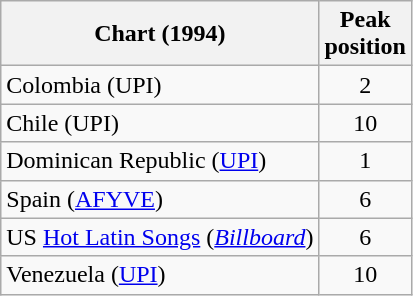<table class="wikitable sortable">
<tr>
<th>Chart (1994)</th>
<th>Peak<br>position</th>
</tr>
<tr>
<td>Colombia (UPI)</td>
<td align="center">2</td>
</tr>
<tr>
<td>Chile (UPI)</td>
<td align="center">10</td>
</tr>
<tr>
<td>Dominican Republic (<a href='#'>UPI</a>)</td>
<td align="center">1</td>
</tr>
<tr>
<td>Spain (<a href='#'>AFYVE</a>)</td>
<td align="center">6</td>
</tr>
<tr>
<td>US <a href='#'>Hot Latin Songs</a> (<a href='#'><em>Billboard</em></a>)</td>
<td align="center">6</td>
</tr>
<tr>
<td>Venezuela (<a href='#'>UPI</a>)</td>
<td align="center">10</td>
</tr>
</table>
